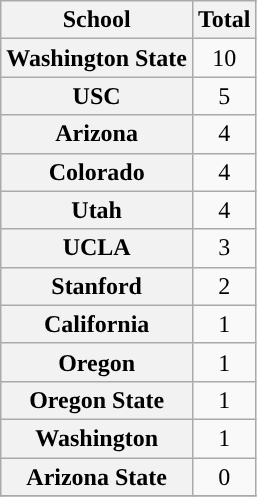<table class=wikitable style="text-align:center">
<tr>
<th>School</th>
<th>Total</th>
</tr>
<tr>
<th>Washington State</th>
<td>10</td>
</tr>
<tr>
<th>USC</th>
<td>5</td>
</tr>
<tr>
<th>Arizona</th>
<td>4</td>
</tr>
<tr>
<th>Colorado</th>
<td>4</td>
</tr>
<tr>
<th>Utah</th>
<td>4</td>
</tr>
<tr>
<th>UCLA</th>
<td>3</td>
</tr>
<tr>
<th>Stanford</th>
<td>2</td>
</tr>
<tr>
<th>California</th>
<td>1</td>
</tr>
<tr>
<th>Oregon</th>
<td>1</td>
</tr>
<tr>
<th>Oregon State</th>
<td>1</td>
</tr>
<tr>
<th>Washington</th>
<td>1</td>
</tr>
<tr>
<th>Arizona State</th>
<td>0</td>
</tr>
<tr>
</tr>
</table>
